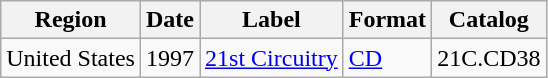<table class="wikitable">
<tr>
<th>Region</th>
<th>Date</th>
<th>Label</th>
<th>Format</th>
<th>Catalog</th>
</tr>
<tr>
<td>United States</td>
<td>1997</td>
<td><a href='#'>21st Circuitry</a></td>
<td><a href='#'>CD</a></td>
<td>21C.CD38</td>
</tr>
</table>
